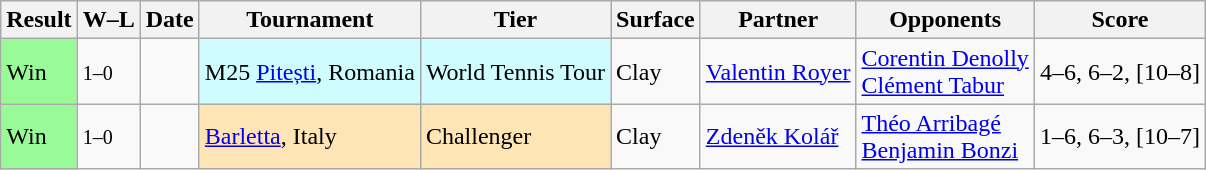<table class="sortable wikitable">
<tr>
<th>Result</th>
<th class="unsortable">W–L</th>
<th>Date</th>
<th>Tournament</th>
<th>Tier</th>
<th>Surface</th>
<th>Partner</th>
<th>Opponents</th>
<th class="unsortable">Score</th>
</tr>
<tr>
<td bgcolor=98FB98>Win</td>
<td><small>1–0</small></td>
<td></td>
<td style="background:#cffcff;">M25 <a href='#'>Pitești</a>, Romania</td>
<td style="background:#cffcff;">World Tennis Tour</td>
<td>Clay</td>
<td> <a href='#'>Valentin Royer</a></td>
<td> <a href='#'>Corentin Denolly</a><br> <a href='#'>Clément Tabur</a></td>
<td>4–6, 6–2, [10–8]</td>
</tr>
<tr>
<td bgcolor=98FB98>Win</td>
<td><small>1–0</small></td>
<td></td>
<td style="background:moccasin;"><a href='#'>Barletta</a>, Italy</td>
<td style="background:moccasin;">Challenger</td>
<td>Clay</td>
<td> <a href='#'>Zdeněk Kolář</a></td>
<td> <a href='#'>Théo Arribagé</a><br> <a href='#'>Benjamin Bonzi</a></td>
<td>1–6, 6–3, [10–7]</td>
</tr>
</table>
